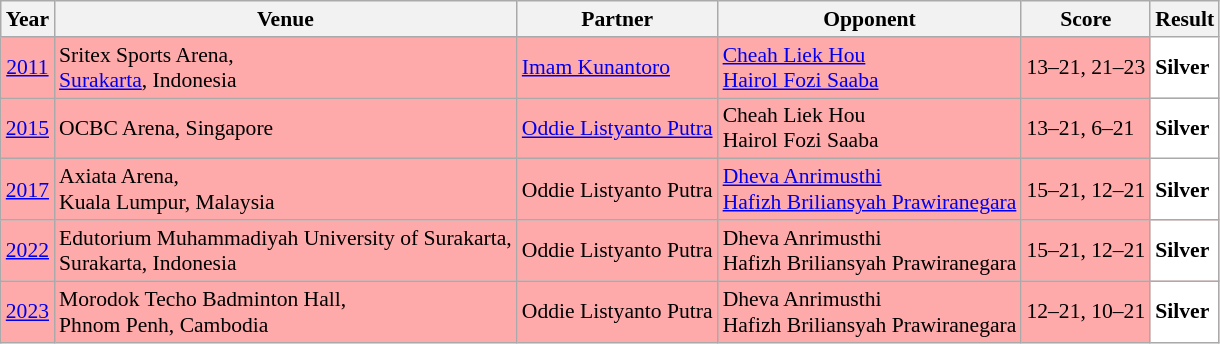<table class="sortable wikitable" style="font-size: 90%;">
<tr>
<th>Year</th>
<th>Venue</th>
<th>Partner</th>
<th>Opponent</th>
<th>Score</th>
<th>Result</th>
</tr>
<tr style="background:#FFAAAA">
<td align="center"><a href='#'>2011</a></td>
<td align="left">Sritex Sports Arena,<br><a href='#'>Surakarta</a>, Indonesia</td>
<td align="left"> <a href='#'>Imam Kunantoro</a></td>
<td align="left"> <a href='#'>Cheah Liek Hou</a><br> <a href='#'>Hairol Fozi Saaba</a></td>
<td align="left">13–21, 21–23</td>
<td style="text-align:left; background:white"> <strong>Silver</strong></td>
</tr>
<tr style="background:#FFAAAA">
<td align="center"><a href='#'>2015</a></td>
<td align="left">OCBC Arena, Singapore</td>
<td align="left"> <a href='#'>Oddie Listyanto Putra</a></td>
<td align="left"> Cheah Liek Hou<br> Hairol Fozi Saaba</td>
<td align="left">13–21, 6–21</td>
<td style="text-align:left; background:white"> <strong>Silver</strong></td>
</tr>
<tr style="background:#FFAAAA">
<td align="center"><a href='#'>2017</a></td>
<td align="left">Axiata Arena,<br>Kuala Lumpur, Malaysia</td>
<td align="left"> Oddie Listyanto Putra</td>
<td align="left"> <a href='#'>Dheva Anrimusthi</a><br> <a href='#'>Hafizh Briliansyah Prawiranegara</a></td>
<td align="left">15–21, 12–21</td>
<td style="text-align:left; background:white"> <strong>Silver</strong></td>
</tr>
<tr style="background:#FFAAAA">
<td align="center"><a href='#'>2022</a></td>
<td align="left">Edutorium Muhammadiyah University of Surakarta,<br>Surakarta, Indonesia</td>
<td align="left"> Oddie Listyanto Putra</td>
<td align="left"> Dheva Anrimusthi<br> Hafizh Briliansyah Prawiranegara</td>
<td align="left">15–21, 12–21</td>
<td style="text-align:left; background:white"> <strong>Silver</strong></td>
</tr>
<tr style="background:#FFAAAA">
<td align="center"><a href='#'>2023</a></td>
<td align="left">Morodok Techo Badminton Hall,<br>Phnom Penh, Cambodia</td>
<td align="left"> Oddie Listyanto Putra</td>
<td align="left"> Dheva Anrimusthi<br> Hafizh Briliansyah Prawiranegara</td>
<td align="left">12–21, 10–21</td>
<td style="text-align:left; background:white"> <strong>Silver</strong></td>
</tr>
</table>
